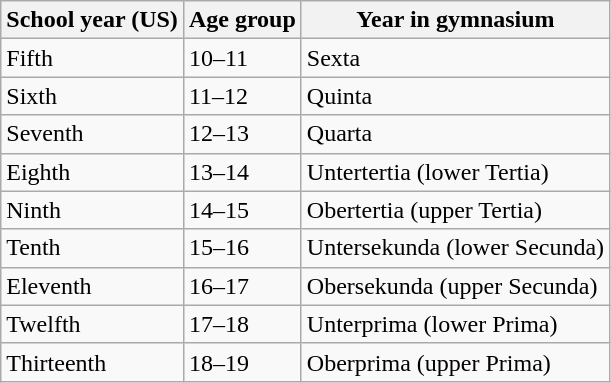<table class="wikitable">
<tr>
<th>School year (US)</th>
<th>Age group</th>
<th>Year in gymnasium</th>
</tr>
<tr>
<td>Fifth</td>
<td>10–11</td>
<td>Sexta</td>
</tr>
<tr>
<td>Sixth</td>
<td>11–12</td>
<td>Quinta</td>
</tr>
<tr>
<td>Seventh</td>
<td>12–13</td>
<td>Quarta</td>
</tr>
<tr>
<td>Eighth</td>
<td>13–14</td>
<td>Untertertia (lower Tertia)</td>
</tr>
<tr>
<td>Ninth</td>
<td>14–15</td>
<td>Obertertia (upper Tertia)</td>
</tr>
<tr>
<td>Tenth</td>
<td>15–16</td>
<td>Untersekunda (lower Secunda)</td>
</tr>
<tr>
<td>Eleventh</td>
<td>16–17</td>
<td>Obersekunda (upper Secunda)</td>
</tr>
<tr>
<td>Twelfth</td>
<td>17–18</td>
<td>Unterprima (lower Prima)</td>
</tr>
<tr>
<td>Thirteenth</td>
<td>18–19</td>
<td>Oberprima (upper Prima)</td>
</tr>
</table>
